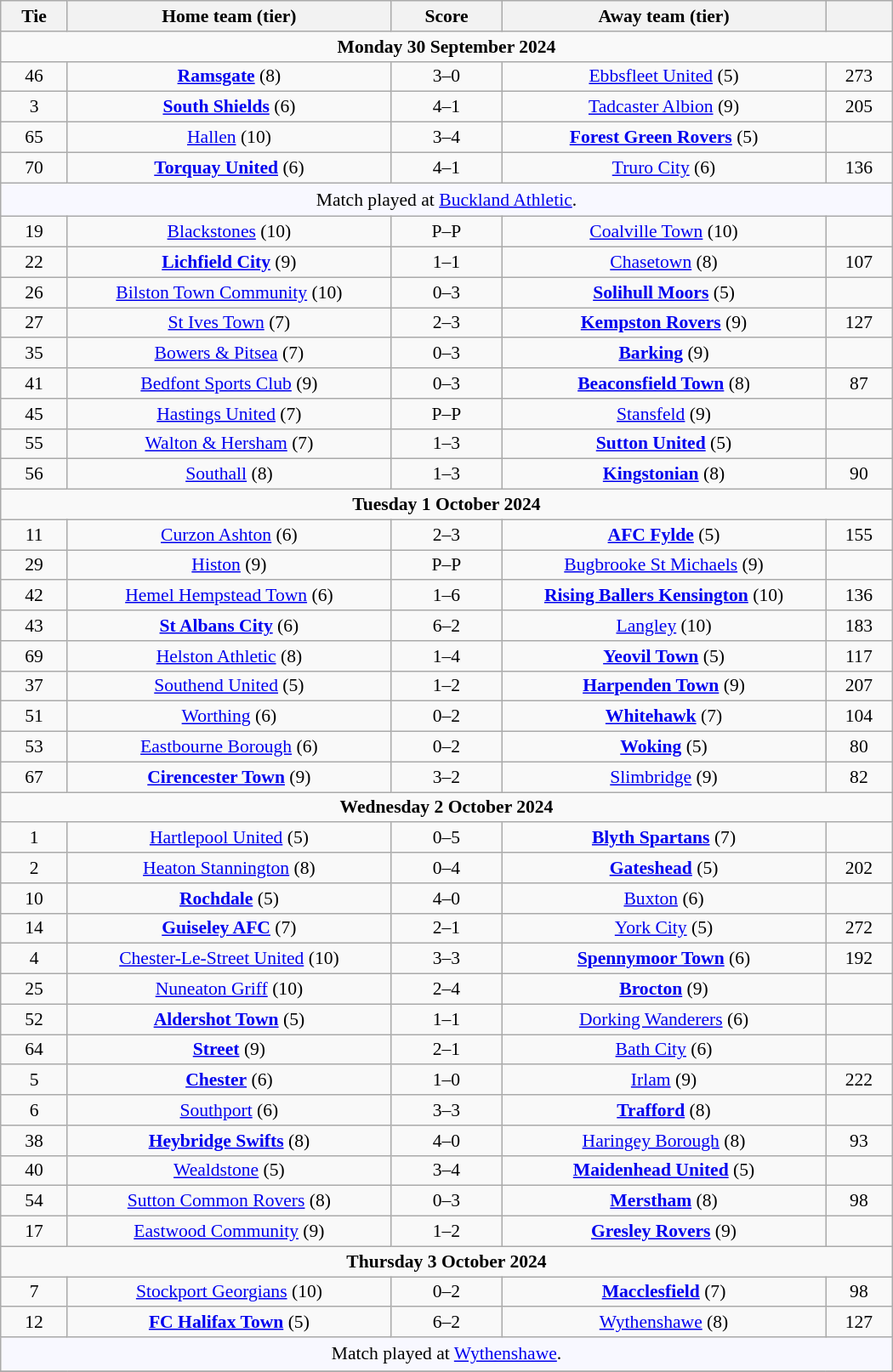<table class="wikitable" style="width:700px;text-align:center;font-size:90%">
<tr>
<th scope="col" style="width: 7.50%">Tie</th>
<th scope="col" style="width:36.25%">Home team (tier)</th>
<th scope="col" style="width:12.50%">Score</th>
<th scope="col" style="width:36.25%">Away team (tier)</th>
<th scope="col" style="unwidth: 7.50%"></th>
</tr>
<tr>
<td colspan="5"><strong>Monday 30 September 2024</strong></td>
</tr>
<tr>
<td>46</td>
<td><strong><a href='#'>Ramsgate</a></strong> (8)</td>
<td>3–0</td>
<td><a href='#'>Ebbsfleet United</a> (5)</td>
<td>273</td>
</tr>
<tr>
<td>3</td>
<td><strong> <a href='#'>South Shields</a></strong> (6)</td>
<td>4–1</td>
<td><a href='#'>Tadcaster Albion</a> (9)</td>
<td>205</td>
</tr>
<tr>
<td>65</td>
<td><a href='#'>Hallen</a> (10)</td>
<td>3–4</td>
<td><strong><a href='#'>Forest Green Rovers</a></strong> (5)</td>
<td></td>
</tr>
<tr>
<td>70</td>
<td><strong><a href='#'>Torquay United</a></strong> (6)</td>
<td>4–1</td>
<td><a href='#'>Truro City</a> (6)</td>
<td>136</td>
</tr>
<tr>
<td colspan="5" style="background:GhostWhite;height:20px;text-align:center">Match played at <a href='#'> Buckland Athletic</a>.</td>
</tr>
<tr>
<td>19</td>
<td><a href='#'>Blackstones</a> (10)</td>
<td>P–P</td>
<td><a href='#'>Coalville Town</a> (10)</td>
<td></td>
</tr>
<tr>
<td>22</td>
<td><strong><a href='#'>Lichfield City</a></strong> (9)</td>
<td>1–1 </td>
<td><a href='#'>Chasetown</a> (8)</td>
<td>107</td>
</tr>
<tr>
<td>26</td>
<td><a href='#'>Bilston Town Community</a> (10)</td>
<td>0–3</td>
<td><strong><a href='#'>Solihull Moors</a></strong> (5)</td>
<td></td>
</tr>
<tr>
<td>27</td>
<td><a href='#'>St Ives Town</a> (7)</td>
<td>2–3</td>
<td><strong><a href='#'>Kempston Rovers</a></strong> (9)</td>
<td>127</td>
</tr>
<tr>
<td>35</td>
<td><a href='#'>Bowers & Pitsea</a> (7)</td>
<td>0–3</td>
<td><strong><a href='#'>Barking</a></strong> (9)</td>
<td></td>
</tr>
<tr>
<td>41</td>
<td><a href='#'>Bedfont Sports Club</a> (9)</td>
<td>0–3</td>
<td><strong><a href='#'>Beaconsfield Town</a></strong> (8)</td>
<td>87</td>
</tr>
<tr>
<td>45</td>
<td><a href='#'> Hastings United</a> (7)</td>
<td>P–P</td>
<td><a href='#'>Stansfeld</a> (9)</td>
<td></td>
</tr>
<tr>
<td>55</td>
<td><a href='#'>Walton & Hersham</a> (7)</td>
<td>1–3</td>
<td><strong><a href='#'>Sutton United</a></strong> (5)</td>
<td></td>
</tr>
<tr>
<td>56</td>
<td><a href='#'>Southall</a> (8)</td>
<td>1–3</td>
<td><strong><a href='#'>Kingstonian</a></strong> (8)</td>
<td>90</td>
</tr>
<tr>
<td colspan="5"><strong>Tuesday 1 October 2024</strong></td>
</tr>
<tr>
<td>11</td>
<td><a href='#'>Curzon Ashton</a> (6)</td>
<td>2–3</td>
<td><strong><a href='#'>AFC Fylde</a></strong> (5)</td>
<td>155</td>
</tr>
<tr>
<td>29</td>
<td><a href='#'>Histon</a> (9)</td>
<td>P–P</td>
<td><a href='#'>Bugbrooke St Michaels</a> (9)</td>
<td></td>
</tr>
<tr>
<td>42</td>
<td><a href='#'>Hemel Hempstead Town</a> (6)</td>
<td>1–6</td>
<td><strong><a href='#'>Rising Ballers Kensington</a></strong> (10)</td>
<td>136</td>
</tr>
<tr>
<td>43</td>
<td><strong><a href='#'>St Albans City</a></strong> (6)</td>
<td>6–2</td>
<td><a href='#'>Langley</a> (10)</td>
<td>183</td>
</tr>
<tr>
<td>69</td>
<td><a href='#'>Helston Athletic</a> (8)</td>
<td>1–4</td>
<td><strong><a href='#'>Yeovil Town</a></strong> (5)</td>
<td>117</td>
</tr>
<tr>
<td>37</td>
<td><a href='#'>Southend United</a> (5)</td>
<td>1–2</td>
<td><strong><a href='#'>Harpenden Town</a></strong> (9)</td>
<td>207</td>
</tr>
<tr>
<td>51</td>
<td><a href='#'>Worthing</a> (6)</td>
<td>0–2</td>
<td><strong><a href='#'>Whitehawk</a></strong> (7)</td>
<td>104</td>
</tr>
<tr>
<td>53</td>
<td><a href='#'>Eastbourne Borough</a> (6)</td>
<td>0–2</td>
<td><strong><a href='#'>Woking</a></strong> (5)</td>
<td>80</td>
</tr>
<tr>
<td>67</td>
<td><strong><a href='#'>Cirencester Town</a></strong> (9)</td>
<td>3–2</td>
<td><a href='#'>Slimbridge</a> (9)</td>
<td>82</td>
</tr>
<tr>
<td colspan="5"><strong>Wednesday 2 October 2024</strong></td>
</tr>
<tr>
<td>1</td>
<td><a href='#'>Hartlepool United</a> (5)</td>
<td>0–5</td>
<td><strong><a href='#'>Blyth Spartans</a></strong> (7)</td>
<td></td>
</tr>
<tr>
<td>2</td>
<td><a href='#'>Heaton Stannington</a> (8)</td>
<td>0–4</td>
<td><strong><a href='#'>Gateshead</a></strong> (5)</td>
<td>202</td>
</tr>
<tr>
<td>10</td>
<td><strong><a href='#'>Rochdale</a></strong> (5)</td>
<td>4–0</td>
<td><a href='#'>Buxton</a> (6)</td>
<td></td>
</tr>
<tr>
<td>14</td>
<td><strong><a href='#'>Guiseley AFC</a></strong> (7)</td>
<td>2–1</td>
<td><a href='#'>York City</a> (5)</td>
<td>272</td>
</tr>
<tr>
<td>4</td>
<td><a href='#'> Chester-Le-Street United</a> (10)</td>
<td>3–3 </td>
<td><strong><a href='#'>Spennymoor Town</a></strong> (6)</td>
<td>192</td>
</tr>
<tr>
<td>25</td>
<td><a href='#'>Nuneaton Griff</a> (10)</td>
<td>2–4</td>
<td><strong><a href='#'>Brocton</a></strong> (9)</td>
<td></td>
</tr>
<tr>
<td>52</td>
<td><strong><a href='#'>Aldershot Town</a></strong> (5)</td>
<td>1–1 </td>
<td><a href='#'>Dorking Wanderers</a> (6)</td>
<td></td>
</tr>
<tr>
<td>64</td>
<td><strong><a href='#'>Street</a></strong> (9)</td>
<td>2–1</td>
<td><a href='#'>Bath City</a> (6)</td>
<td></td>
</tr>
<tr>
<td>5</td>
<td><strong><a href='#'>Chester</a></strong> (6)</td>
<td>1–0</td>
<td><a href='#'>Irlam</a> (9)</td>
<td>222</td>
</tr>
<tr>
<td>6</td>
<td><a href='#'>Southport</a> (6)</td>
<td>3–3 </td>
<td><strong><a href='#'>Trafford</a></strong> (8)</td>
<td></td>
</tr>
<tr>
<td>38</td>
<td><strong><a href='#'>Heybridge Swifts</a></strong> (8)</td>
<td>4–0</td>
<td><a href='#'>Haringey Borough</a> (8)</td>
<td>93</td>
</tr>
<tr>
<td>40</td>
<td><a href='#'>Wealdstone</a> (5)</td>
<td>3–4</td>
<td><strong><a href='#'>Maidenhead United</a></strong> (5)</td>
<td></td>
</tr>
<tr>
<td>54</td>
<td><a href='#'>Sutton Common Rovers</a> (8)</td>
<td>0–3</td>
<td><strong><a href='#'>Merstham</a></strong> (8)</td>
<td>98</td>
</tr>
<tr>
<td>17</td>
<td><a href='#'>Eastwood Community</a> (9)</td>
<td>1–2</td>
<td><strong><a href='#'>Gresley Rovers</a></strong> (9)</td>
<td></td>
</tr>
<tr>
<td colspan="5"><strong>Thursday 3 October 2024</strong></td>
</tr>
<tr>
<td>7</td>
<td><a href='#'>Stockport Georgians</a> (10)</td>
<td>0–2</td>
<td><strong><a href='#'>Macclesfield</a></strong> (7)</td>
<td>98</td>
</tr>
<tr>
<td>12</td>
<td><strong><a href='#'>FC Halifax Town</a></strong> (5)</td>
<td>6–2</td>
<td><a href='#'>Wythenshawe</a> (8)</td>
<td>127</td>
</tr>
<tr>
<td colspan="5" style="background:GhostWhite;height:20px;text-align:center">Match played at <a href='#'>Wythenshawe</a>.</td>
</tr>
<tr>
</tr>
</table>
